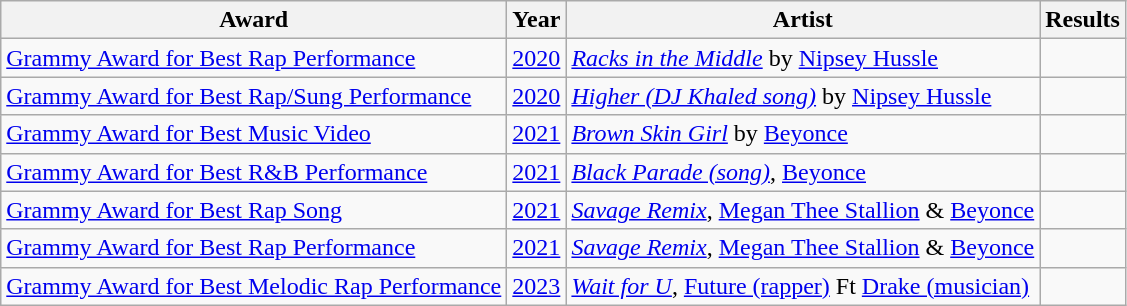<table class="wikitable">
<tr>
<th>Award</th>
<th>Year</th>
<th>Artist</th>
<th>Results</th>
</tr>
<tr>
<td><a href='#'>Grammy Award for Best Rap Performance</a></td>
<td><a href='#'>2020</a></td>
<td><em><a href='#'>Racks in the Middle</a></em> by <a href='#'>Nipsey Hussle</a></td>
<td></td>
</tr>
<tr>
<td><a href='#'>Grammy Award for Best Rap/Sung Performance</a></td>
<td><a href='#'>2020</a></td>
<td><em><a href='#'>Higher (DJ Khaled song)</a></em> by <a href='#'>Nipsey Hussle</a></td>
<td></td>
</tr>
<tr>
<td><a href='#'>Grammy Award for Best Music Video</a></td>
<td><a href='#'>2021</a></td>
<td><em><a href='#'>Brown Skin Girl</a></em> by <a href='#'>Beyonce</a></td>
<td></td>
</tr>
<tr>
<td><a href='#'>Grammy Award for Best R&B Performance</a></td>
<td><a href='#'>2021</a></td>
<td><em><a href='#'>Black Parade (song)</a></em>, <a href='#'>Beyonce</a></td>
<td></td>
</tr>
<tr>
<td><a href='#'>Grammy Award for Best Rap Song</a></td>
<td><a href='#'>2021</a></td>
<td><em><a href='#'>Savage Remix</a></em>, <a href='#'>Megan Thee Stallion</a> & <a href='#'>Beyonce</a></td>
<td></td>
</tr>
<tr>
<td><a href='#'>Grammy Award for Best Rap Performance</a></td>
<td><a href='#'>2021</a></td>
<td><em><a href='#'>Savage Remix</a></em>, <a href='#'>Megan Thee Stallion</a> & <a href='#'>Beyonce</a></td>
<td></td>
</tr>
<tr>
<td><a href='#'>Grammy Award for Best Melodic Rap Performance</a></td>
<td><a href='#'>2023</a></td>
<td><em><a href='#'>Wait for U</a></em>, <a href='#'>Future (rapper)</a> Ft <a href='#'>Drake (musician)</a></td>
<td></td>
</tr>
</table>
